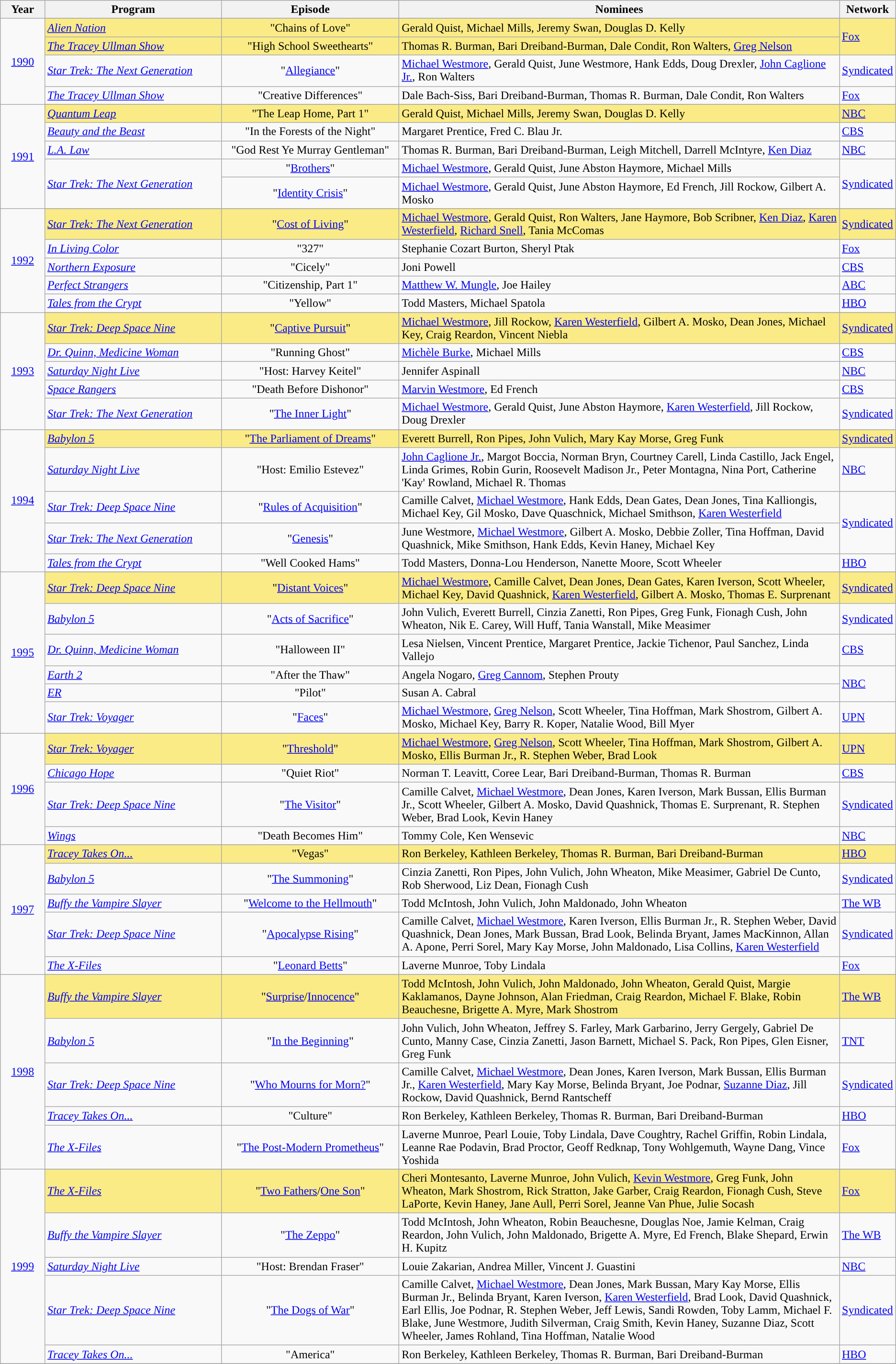<table class="wikitable">
<tr>
<th width="5%">Year</th>
<th width="20%">Program</th>
<th width="20%">Episode</th>
<th width="50%">Nominees</th>
<th width="5%">Network</th>
</tr>
<tr>
<td rowspan="5" style="text-align:center;"><a href='#'>1990</a><br></td>
</tr>
<tr style="background:#FAEB86;">
<td><em><a href='#'>Alien Nation</a></em></td>
<td align=center>"Chains of Love"</td>
<td>Gerald Quist, Michael Mills, Jeremy Swan, Douglas D. Kelly</td>
<td rowspan=2><a href='#'>Fox</a></td>
</tr>
<tr style="background:#FAEB86;">
<td><em><a href='#'>The Tracey Ullman Show</a></em></td>
<td align=center>"High School Sweethearts"</td>
<td>Thomas R. Burman, Bari Dreiband-Burman, Dale Condit, Ron Walters, <a href='#'>Greg Nelson</a></td>
</tr>
<tr>
<td><em><a href='#'>Star Trek: The Next Generation</a></em></td>
<td align=center>"<a href='#'>Allegiance</a>"</td>
<td><a href='#'>Michael Westmore</a>, Gerald Quist, June Westmore, Hank Edds, Doug Drexler, <a href='#'>John Caglione Jr.</a>, Ron Walters</td>
<td><a href='#'>Syndicated</a></td>
</tr>
<tr>
<td><em><a href='#'>The Tracey Ullman Show</a></em></td>
<td align=center>"Creative Differences"</td>
<td>Dale Bach-Siss, Bari Dreiband-Burman, Thomas R. Burman, Dale Condit, Ron Walters</td>
<td><a href='#'>Fox</a></td>
</tr>
<tr>
<td rowspan="6" style="text-align:center;"><a href='#'>1991</a><br></td>
</tr>
<tr style="background:#FAEB86;">
<td><em><a href='#'>Quantum Leap</a></em></td>
<td align=center>"The Leap Home, Part 1"</td>
<td>Gerald Quist, Michael Mills, Jeremy Swan, Douglas D. Kelly</td>
<td><a href='#'>NBC</a></td>
</tr>
<tr>
<td><em><a href='#'>Beauty and the Beast</a></em></td>
<td align=center>"In the Forests of the Night"</td>
<td>Margaret Prentice, Fred C. Blau Jr.</td>
<td><a href='#'>CBS</a></td>
</tr>
<tr>
<td><em><a href='#'>L.A. Law</a></em></td>
<td align=center>"God Rest Ye Murray Gentleman"</td>
<td>Thomas R. Burman, Bari Dreiband-Burman, Leigh Mitchell, Darrell McIntyre, <a href='#'>Ken Diaz</a></td>
<td><a href='#'>NBC</a></td>
</tr>
<tr>
<td rowspan=2><em><a href='#'>Star Trek: The Next Generation</a></em></td>
<td align=center>"<a href='#'>Brothers</a>"</td>
<td><a href='#'>Michael Westmore</a>, Gerald Quist, June Abston Haymore, Michael Mills</td>
<td rowspan=2><a href='#'>Syndicated</a></td>
</tr>
<tr>
<td align=center>"<a href='#'>Identity Crisis</a>"</td>
<td><a href='#'>Michael Westmore</a>, Gerald Quist, June Abston Haymore, Ed French, Jill Rockow, Gilbert A. Mosko</td>
</tr>
<tr>
<td rowspan="6" style="text-align:center;"><a href='#'>1992</a><br></td>
</tr>
<tr style="background:#FAEB86;">
<td><em><a href='#'>Star Trek: The Next Generation</a></em></td>
<td align=center>"<a href='#'>Cost of Living</a>"</td>
<td><a href='#'>Michael Westmore</a>, Gerald Quist, Ron Walters, Jane Haymore, Bob Scribner, <a href='#'>Ken Diaz</a>, <a href='#'>Karen Westerfield</a>, <a href='#'>Richard Snell</a>, Tania McComas</td>
<td><a href='#'>Syndicated</a></td>
</tr>
<tr>
<td><em><a href='#'>In Living Color</a></em></td>
<td align=center>"327"</td>
<td>Stephanie Cozart Burton, Sheryl Ptak</td>
<td><a href='#'>Fox</a></td>
</tr>
<tr>
<td><em><a href='#'>Northern Exposure</a></em></td>
<td align=center>"Cicely"</td>
<td>Joni Powell</td>
<td><a href='#'>CBS</a></td>
</tr>
<tr>
<td><em><a href='#'>Perfect Strangers</a></em></td>
<td align=center>"Citizenship, Part 1"</td>
<td><a href='#'>Matthew W. Mungle</a>, Joe Hailey</td>
<td><a href='#'>ABC</a></td>
</tr>
<tr>
<td><em><a href='#'>Tales from the Crypt</a></em></td>
<td align=center>"Yellow"</td>
<td>Todd Masters, Michael Spatola</td>
<td><a href='#'>HBO</a></td>
</tr>
<tr>
<td rowspan="6" style="text-align:center;"><a href='#'>1993</a><br></td>
</tr>
<tr style="background:#FAEB86;">
<td><em><a href='#'>Star Trek: Deep Space Nine</a></em></td>
<td align=center>"<a href='#'>Captive Pursuit</a>"</td>
<td><a href='#'>Michael Westmore</a>, Jill Rockow, <a href='#'>Karen Westerfield</a>, Gilbert A. Mosko, Dean Jones, Michael Key, Craig Reardon, Vincent Niebla</td>
<td><a href='#'>Syndicated</a></td>
</tr>
<tr>
<td><em><a href='#'>Dr. Quinn, Medicine Woman</a></em></td>
<td align=center>"Running Ghost"</td>
<td><a href='#'>Michèle Burke</a>, Michael Mills</td>
<td><a href='#'>CBS</a></td>
</tr>
<tr>
<td><em><a href='#'>Saturday Night Live</a></em></td>
<td align=center>"Host: Harvey Keitel"</td>
<td>Jennifer Aspinall</td>
<td><a href='#'>NBC</a></td>
</tr>
<tr>
<td><em><a href='#'>Space Rangers</a></em></td>
<td align=center>"Death Before Dishonor"</td>
<td><a href='#'>Marvin Westmore</a>, Ed French</td>
<td><a href='#'>CBS</a></td>
</tr>
<tr>
<td><em><a href='#'>Star Trek: The Next Generation</a></em></td>
<td align=center>"<a href='#'>The Inner Light</a>"</td>
<td><a href='#'>Michael Westmore</a>, Gerald Quist, June Abston Haymore, <a href='#'>Karen Westerfield</a>, Jill Rockow, Doug Drexler</td>
<td><a href='#'>Syndicated</a></td>
</tr>
<tr>
<td rowspan="6" style="text-align:center;"><a href='#'>1994</a><br></td>
</tr>
<tr style="background:#FAEB86;">
<td><em><a href='#'>Babylon 5</a></em></td>
<td align=center>"<a href='#'>The Parliament of Dreams</a>"</td>
<td>Everett Burrell, Ron Pipes, John Vulich, Mary Kay Morse, Greg Funk</td>
<td><a href='#'>Syndicated</a></td>
</tr>
<tr>
<td><em><a href='#'>Saturday Night Live</a></em></td>
<td align=center>"Host: Emilio Estevez"</td>
<td><a href='#'>John Caglione Jr.</a>, Margot Boccia, Norman Bryn, Courtney Carell, Linda Castillo, Jack Engel, Linda Grimes, Robin Gurin, Roosevelt Madison Jr., Peter Montagna, Nina Port, Catherine 'Kay' Rowland, Michael R. Thomas</td>
<td><a href='#'>NBC</a></td>
</tr>
<tr>
<td><em><a href='#'>Star Trek: Deep Space Nine</a></em></td>
<td align=center>"<a href='#'>Rules of Acquisition</a>"</td>
<td>Camille Calvet, <a href='#'>Michael Westmore</a>, Hank Edds, Dean Gates, Dean Jones, Tina Kalliongis, Michael Key, Gil Mosko, Dave Quaschnick, Michael Smithson, <a href='#'>Karen Westerfield</a></td>
<td rowspan=2><a href='#'>Syndicated</a></td>
</tr>
<tr>
<td><em><a href='#'>Star Trek: The Next Generation</a></em></td>
<td align=center>"<a href='#'>Genesis</a>"</td>
<td>June Westmore, <a href='#'>Michael Westmore</a>, Gilbert A. Mosko, Debbie Zoller, Tina Hoffman, David Quashnick, Mike Smithson, Hank Edds, Kevin Haney, Michael Key</td>
</tr>
<tr>
<td><em><a href='#'>Tales from the Crypt</a></em></td>
<td align=center>"Well Cooked Hams"</td>
<td>Todd Masters, Donna-Lou Henderson, Nanette Moore, Scott Wheeler</td>
<td><a href='#'>HBO</a></td>
</tr>
<tr>
<td rowspan="7" style="text-align:center;"><a href='#'>1995</a><br></td>
</tr>
<tr style="background:#FAEB86;">
<td><em><a href='#'>Star Trek: Deep Space Nine</a></em></td>
<td align=center>"<a href='#'>Distant Voices</a>"</td>
<td><a href='#'>Michael Westmore</a>, Camille Calvet, Dean Jones, Dean Gates, Karen Iverson, Scott Wheeler, Michael Key, David Quashnick, <a href='#'>Karen Westerfield</a>, Gilbert A. Mosko, Thomas E. Surprenant</td>
<td><a href='#'>Syndicated</a></td>
</tr>
<tr>
<td><em><a href='#'>Babylon 5</a></em></td>
<td align=center>"<a href='#'>Acts of Sacrifice</a>"</td>
<td>John Vulich, Everett Burrell, Cinzia Zanetti, Ron Pipes, Greg Funk, Fionagh Cush, John Wheaton, Nik E. Carey, Will Huff, Tania Wanstall, Mike Measimer</td>
<td><a href='#'>Syndicated</a></td>
</tr>
<tr>
<td><em><a href='#'>Dr. Quinn, Medicine Woman</a></em></td>
<td align=center>"Halloween II"</td>
<td>Lesa Nielsen, Vincent Prentice, Margaret Prentice, Jackie Tichenor, Paul Sanchez, Linda Vallejo</td>
<td><a href='#'>CBS</a></td>
</tr>
<tr>
<td><em><a href='#'>Earth 2</a></em></td>
<td align=center>"After the Thaw"</td>
<td>Angela Nogaro, <a href='#'>Greg Cannom</a>, Stephen Prouty</td>
<td rowspan=2><a href='#'>NBC</a></td>
</tr>
<tr>
<td><em><a href='#'>ER</a></em></td>
<td align=center>"Pilot"</td>
<td>Susan A. Cabral</td>
</tr>
<tr>
<td><em><a href='#'>Star Trek: Voyager</a></em></td>
<td align=center>"<a href='#'>Faces</a>"</td>
<td><a href='#'>Michael Westmore</a>, <a href='#'>Greg Nelson</a>, Scott Wheeler, Tina Hoffman, Mark Shostrom, Gilbert A. Mosko, Michael Key, Barry R. Koper, Natalie Wood, Bill Myer</td>
<td><a href='#'>UPN</a></td>
</tr>
<tr>
<td rowspan="5" style="text-align:center;"><a href='#'>1996</a><br></td>
</tr>
<tr style="background:#FAEB86;">
<td><em><a href='#'>Star Trek: Voyager</a></em></td>
<td align=center>"<a href='#'>Threshold</a>"</td>
<td><a href='#'>Michael Westmore</a>, <a href='#'>Greg Nelson</a>, Scott Wheeler, Tina Hoffman, Mark Shostrom, Gilbert A. Mosko, Ellis Burman Jr., R. Stephen Weber, Brad Look</td>
<td><a href='#'>UPN</a></td>
</tr>
<tr>
<td><em><a href='#'>Chicago Hope</a></em></td>
<td align=center>"Quiet Riot"</td>
<td>Norman T. Leavitt, Coree Lear, Bari Dreiband-Burman, Thomas R. Burman</td>
<td><a href='#'>CBS</a></td>
</tr>
<tr>
<td><em><a href='#'>Star Trek: Deep Space Nine</a></em></td>
<td align=center>"<a href='#'>The Visitor</a>"</td>
<td>Camille Calvet, <a href='#'>Michael Westmore</a>, Dean Jones, Karen Iverson, Mark Bussan, Ellis Burman Jr., Scott Wheeler, Gilbert A. Mosko, David Quashnick, Thomas E. Surprenant, R. Stephen Weber, Brad Look, Kevin Haney</td>
<td><a href='#'>Syndicated</a></td>
</tr>
<tr>
<td><em><a href='#'>Wings</a></em></td>
<td align=center>"Death Becomes Him"</td>
<td>Tommy Cole, Ken Wensevic</td>
<td><a href='#'>NBC</a></td>
</tr>
<tr>
<td rowspan="6" style="text-align:center;"><a href='#'>1997</a><br></td>
</tr>
<tr style="background:#FAEB86;">
<td><em><a href='#'>Tracey Takes On...</a></em></td>
<td align=center>"Vegas"</td>
<td>Ron Berkeley, Kathleen Berkeley, Thomas R. Burman, Bari Dreiband-Burman</td>
<td><a href='#'>HBO</a></td>
</tr>
<tr>
<td><em><a href='#'>Babylon 5</a></em></td>
<td align=center>"<a href='#'>The Summoning</a>"</td>
<td>Cinzia Zanetti, Ron Pipes, John Vulich, John Wheaton, Mike Measimer, Gabriel De Cunto, Rob Sherwood, Liz Dean, Fionagh Cush</td>
<td><a href='#'>Syndicated</a></td>
</tr>
<tr>
<td><em><a href='#'>Buffy the Vampire Slayer</a></em></td>
<td align=center>"<a href='#'>Welcome to the Hellmouth</a>"</td>
<td>Todd McIntosh, John Vulich, John Maldonado, John Wheaton</td>
<td><a href='#'>The WB</a></td>
</tr>
<tr>
<td><em><a href='#'>Star Trek: Deep Space Nine</a></em></td>
<td align=center>"<a href='#'>Apocalypse Rising</a>"</td>
<td>Camille Calvet, <a href='#'>Michael Westmore</a>, Karen Iverson, Ellis Burman Jr., R. Stephen Weber, David Quashnick, Dean Jones, Mark Bussan, Brad Look, Belinda Bryant, James MacKinnon, Allan A. Apone, Perri Sorel, Mary Kay Morse, John Maldonado, Lisa Collins, <a href='#'>Karen Westerfield</a></td>
<td><a href='#'>Syndicated</a></td>
</tr>
<tr>
<td><em><a href='#'>The X-Files</a></em></td>
<td align=center>"<a href='#'>Leonard Betts</a>"</td>
<td>Laverne Munroe, Toby Lindala</td>
<td><a href='#'>Fox</a></td>
</tr>
<tr>
<td rowspan="6" style="text-align:center;"><a href='#'>1998</a><br></td>
</tr>
<tr style="background:#FAEB86;">
<td><em><a href='#'>Buffy the Vampire Slayer</a></em></td>
<td align=center>"<a href='#'>Surprise</a>/<a href='#'>Innocence</a>"</td>
<td>Todd McIntosh, John Vulich, John Maldonado, John Wheaton, Gerald Quist, Margie Kaklamanos, Dayne Johnson, Alan Friedman, Craig Reardon, Michael F. Blake, Robin Beauchesne, Brigette A. Myre, Mark Shostrom</td>
<td><a href='#'>The WB</a></td>
</tr>
<tr>
<td><em><a href='#'>Babylon 5</a></em></td>
<td align=center>"<a href='#'>In the Beginning</a>"</td>
<td>John Vulich, John Wheaton, Jeffrey S. Farley, Mark Garbarino, Jerry Gergely, Gabriel De Cunto, Manny Case, Cinzia Zanetti, Jason Barnett, Michael S. Pack, Ron Pipes, Glen Eisner, Greg Funk</td>
<td><a href='#'>TNT</a></td>
</tr>
<tr>
<td><em><a href='#'>Star Trek: Deep Space Nine</a></em></td>
<td align=center>"<a href='#'>Who Mourns for Morn?</a>"</td>
<td>Camille Calvet, <a href='#'>Michael Westmore</a>, Dean Jones, Karen Iverson, Mark Bussan, Ellis Burman Jr., <a href='#'>Karen Westerfield</a>, Mary Kay Morse, Belinda Bryant, Joe Podnar, <a href='#'>Suzanne Diaz</a>, Jill Rockow, David Quashnick, Bernd Rantscheff</td>
<td><a href='#'>Syndicated</a></td>
</tr>
<tr>
<td><em><a href='#'>Tracey Takes On...</a></em></td>
<td align=center>"Culture"</td>
<td>Ron Berkeley, Kathleen Berkeley, Thomas R. Burman, Bari Dreiband-Burman</td>
<td><a href='#'>HBO</a></td>
</tr>
<tr>
<td><em><a href='#'>The X-Files</a></em></td>
<td align=center>"<a href='#'>The Post-Modern Prometheus</a>"</td>
<td>Laverne Munroe, Pearl Louie, Toby Lindala, Dave Coughtry, Rachel Griffin, Robin Lindala, Leanne Rae Podavin, Brad Proctor, Geoff Redknap, Tony Wohlgemuth, Wayne Dang, Vince Yoshida</td>
<td><a href='#'>Fox</a></td>
</tr>
<tr>
<td rowspan="6" style="text-align:center;"><a href='#'>1999</a><br></td>
</tr>
<tr style="background:#FAEB86;">
<td><em><a href='#'>The X-Files</a></em></td>
<td align=center>"<a href='#'>Two Fathers</a>/<a href='#'>One Son</a>"</td>
<td>Cheri Montesanto, Laverne Munroe, John Vulich, <a href='#'>Kevin Westmore</a>, Greg Funk, John Wheaton, Mark Shostrom, Rick Stratton, Jake Garber, Craig Reardon, Fionagh Cush, Steve LaPorte, Kevin Haney, Jane Aull, Perri Sorel, Jeanne Van Phue, Julie Socash</td>
<td><a href='#'>Fox</a></td>
</tr>
<tr>
<td><em><a href='#'>Buffy the Vampire Slayer</a></em></td>
<td align=center>"<a href='#'>The Zeppo</a>"</td>
<td>Todd McIntosh, John Wheaton, Robin Beauchesne, Douglas Noe, Jamie Kelman, Craig Reardon, John Vulich, John Maldonado, Brigette A. Myre, Ed French, Blake Shepard, Erwin H. Kupitz</td>
<td><a href='#'>The WB</a></td>
</tr>
<tr>
<td><em><a href='#'>Saturday Night Live</a></em></td>
<td align=center>"Host: Brendan Fraser"</td>
<td>Louie Zakarian, Andrea Miller, Vincent J. Guastini</td>
<td><a href='#'>NBC</a></td>
</tr>
<tr>
<td><em><a href='#'>Star Trek: Deep Space Nine</a></em></td>
<td align=center>"<a href='#'>The Dogs of War</a>"</td>
<td>Camille Calvet, <a href='#'>Michael Westmore</a>, Dean Jones, Mark Bussan, Mary Kay Morse, Ellis Burman Jr., Belinda Bryant, Karen Iverson, <a href='#'>Karen Westerfield</a>, Brad Look, David Quashnick, Earl Ellis, Joe Podnar, R. Stephen Weber, Jeff Lewis, Sandi Rowden, Toby Lamm, Michael F. Blake, June Westmore, Judith Silverman, Craig Smith, Kevin Haney, Suzanne Diaz, Scott Wheeler, James Rohland, Tina Hoffman, Natalie Wood</td>
<td><a href='#'>Syndicated</a></td>
</tr>
<tr>
<td><em><a href='#'>Tracey Takes On...</a></em></td>
<td align=center>"America"</td>
<td>Ron Berkeley, Kathleen Berkeley, Thomas R. Burman, Bari Dreiband-Burman</td>
<td><a href='#'>HBO</a></td>
</tr>
<tr>
</tr>
</table>
